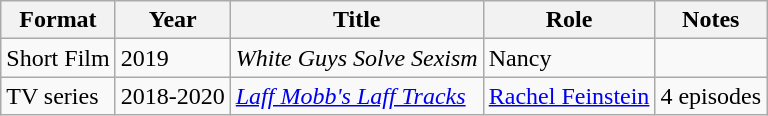<table class="wikitable">
<tr>
<th>Format</th>
<th>Year</th>
<th>Title</th>
<th>Role</th>
<th>Notes</th>
</tr>
<tr>
<td>Short Film</td>
<td>2019</td>
<td><em>White Guys Solve Sexism</em></td>
<td>Nancy</td>
<td></td>
</tr>
<tr>
<td>TV series</td>
<td>2018-2020</td>
<td><em><a href='#'>Laff Mobb's Laff Tracks</a></em></td>
<td><a href='#'>Rachel Feinstein</a></td>
<td>4 episodes</td>
</tr>
</table>
